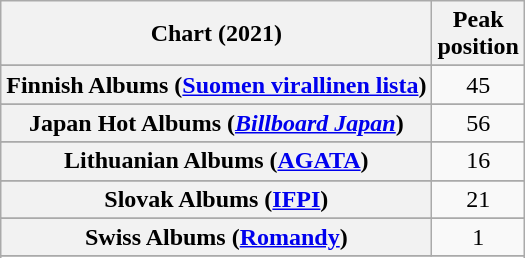<table class="wikitable sortable plainrowheaders" style="text-align:center">
<tr>
<th scope="col">Chart (2021)</th>
<th scope="col">Peak<br>position</th>
</tr>
<tr>
</tr>
<tr>
</tr>
<tr>
</tr>
<tr>
</tr>
<tr>
</tr>
<tr>
</tr>
<tr>
</tr>
<tr>
<th scope="row">Finnish Albums (<a href='#'>Suomen virallinen lista</a>)</th>
<td>45</td>
</tr>
<tr>
</tr>
<tr>
</tr>
<tr>
</tr>
<tr>
</tr>
<tr>
</tr>
<tr>
<th scope="row">Japan Hot Albums (<em><a href='#'>Billboard Japan</a></em>)</th>
<td>56</td>
</tr>
<tr>
</tr>
<tr>
<th scope="row">Lithuanian Albums (<a href='#'>AGATA</a>)</th>
<td>16</td>
</tr>
<tr>
</tr>
<tr>
</tr>
<tr>
</tr>
<tr>
</tr>
<tr>
</tr>
<tr>
<th scope="row">Slovak Albums (<a href='#'>IFPI</a>)</th>
<td>21</td>
</tr>
<tr>
</tr>
<tr>
</tr>
<tr>
</tr>
<tr>
<th scope="row">Swiss Albums (<a href='#'>Romandy</a>)</th>
<td>1</td>
</tr>
<tr>
</tr>
<tr>
</tr>
</table>
